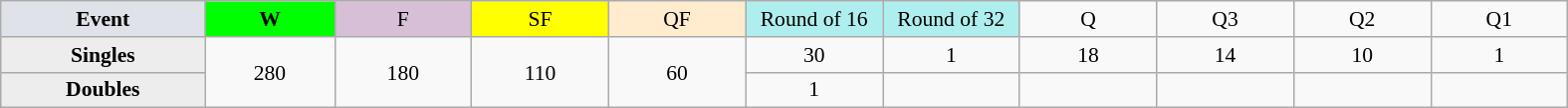<table class=wikitable style=font-size:90%;text-align:center>
<tr>
<td style="width:130px; background:#dfe2e9;"><strong>Event</strong></td>
<td style="width:80px; background:lime;"><strong>W</strong></td>
<td style="width:85px; background:thistle;">F</td>
<td style="width:85px; background:#ff0;">SF</td>
<td style="width:85px; background:#ffebcd;">QF</td>
<td style="width:85px; background:#afeeee;">Round of 16</td>
<td style="width:85px; background:#afeeee;">Round of 32</td>
<td width=85>Q</td>
<td width=85>Q3</td>
<td width=85>Q2</td>
<td width=85>Q1</td>
</tr>
<tr>
<th style="background:#ededed;">Singles</th>
<td rowspan=2>280</td>
<td rowspan=2>180</td>
<td rowspan=2>110</td>
<td rowspan=2>60</td>
<td>30</td>
<td>1</td>
<td>18</td>
<td>14</td>
<td>10</td>
<td>1</td>
</tr>
<tr>
<th style="background:#ededed;">Doubles</th>
<td>1</td>
<td></td>
<td></td>
<td></td>
<td></td>
<td></td>
</tr>
</table>
